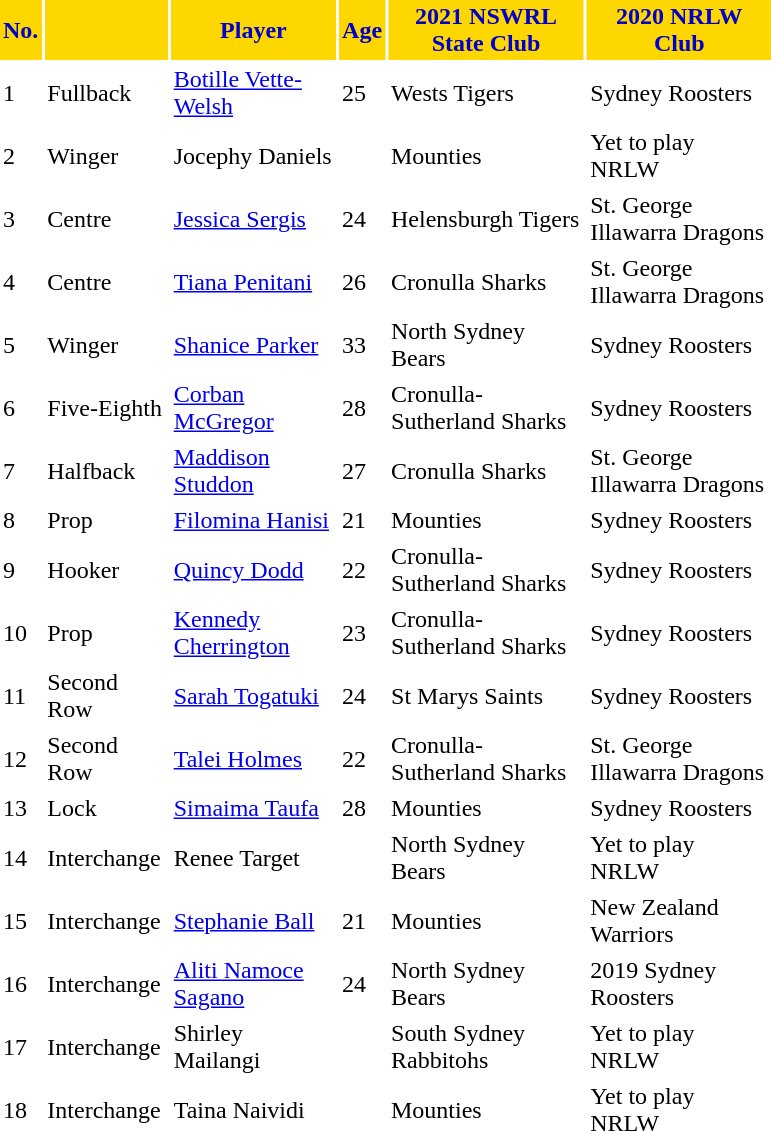<table class="sortable" border="0" cellspacing="2" cellpadding="2" style="width:41%;" style="text-align:center;">
<tr style="background:gold; color:#0000cd;">
<th>No.</th>
<th></th>
<th>Player</th>
<th>Age</th>
<th>2021 NSWRL State Club</th>
<th>2020 NRLW Club</th>
</tr>
<tr>
<td>1</td>
<td>Fullback</td>
<td align=left><a href='#'>Botille Vette-Welsh</a></td>
<td>25</td>
<td align=left> Wests Tigers</td>
<td align=left> Sydney Roosters</td>
</tr>
<tr>
<td>2</td>
<td>Winger</td>
<td align=left>Jocephy Daniels</td>
<td></td>
<td align=left> Mounties</td>
<td align=left>Yet to play NRLW</td>
</tr>
<tr>
<td>3</td>
<td>Centre</td>
<td align=left><a href='#'>Jessica Sergis</a></td>
<td>24</td>
<td align=left> Helensburgh Tigers</td>
<td align=left> St. George Illawarra Dragons</td>
</tr>
<tr>
<td>4</td>
<td>Centre</td>
<td align=left><a href='#'>Tiana Penitani</a></td>
<td>26</td>
<td align=left> Cronulla Sharks</td>
<td align=left> St. George Illawarra Dragons</td>
</tr>
<tr>
<td>5</td>
<td>Winger</td>
<td align=left><a href='#'>Shanice Parker</a></td>
<td>33</td>
<td align=left> North Sydney Bears</td>
<td align=left> Sydney Roosters</td>
</tr>
<tr>
<td>6</td>
<td>Five-Eighth</td>
<td align=left><a href='#'>Corban McGregor</a></td>
<td>28</td>
<td align=left> Cronulla-Sutherland Sharks</td>
<td align=left> Sydney Roosters</td>
</tr>
<tr>
<td>7</td>
<td>Halfback</td>
<td align=left><a href='#'>Maddison Studdon</a></td>
<td>27</td>
<td align=left> Cronulla Sharks</td>
<td align=left> St. George Illawarra Dragons</td>
</tr>
<tr>
<td>8</td>
<td>Prop</td>
<td align=left><a href='#'>Filomina Hanisi</a></td>
<td>21</td>
<td align=left> Mounties</td>
<td align=left> Sydney Roosters</td>
</tr>
<tr>
<td>9</td>
<td>Hooker</td>
<td align=left><a href='#'>Quincy Dodd</a></td>
<td>22</td>
<td align=left> Cronulla-Sutherland Sharks</td>
<td align=left> Sydney Roosters</td>
</tr>
<tr>
<td>10</td>
<td>Prop</td>
<td align=left><a href='#'>Kennedy Cherrington</a></td>
<td>23</td>
<td align=left> Cronulla-Sutherland Sharks</td>
<td align=left> Sydney Roosters</td>
</tr>
<tr>
<td>11</td>
<td>Second Row</td>
<td align=left><a href='#'>Sarah Togatuki</a></td>
<td>24</td>
<td align=left> St Marys Saints</td>
<td align=left> Sydney Roosters</td>
</tr>
<tr>
<td>12</td>
<td>Second Row</td>
<td align=left><a href='#'>Talei Holmes</a></td>
<td>22</td>
<td align=left> Cronulla-Sutherland Sharks</td>
<td align=left> St. George Illawarra Dragons</td>
</tr>
<tr>
<td>13</td>
<td>Lock</td>
<td align=left><a href='#'>Simaima Taufa</a></td>
<td>28</td>
<td align=left> Mounties</td>
<td align=left> Sydney Roosters</td>
</tr>
<tr>
<td>14</td>
<td>Interchange</td>
<td align=left>Renee Target</td>
<td></td>
<td align=left> North Sydney Bears</td>
<td align=left>Yet to play NRLW</td>
</tr>
<tr>
<td>15</td>
<td>Interchange</td>
<td align=left><a href='#'>Stephanie Ball</a></td>
<td>21</td>
<td align=left> Mounties</td>
<td align=left> New Zealand Warriors</td>
</tr>
<tr>
<td>16</td>
<td>Interchange</td>
<td align=left><a href='#'>Aliti Namoce Sagano</a></td>
<td>24</td>
<td align=left> North Sydney Bears</td>
<td align=left> 2019 Sydney Roosters</td>
</tr>
<tr>
<td>17</td>
<td>Interchange</td>
<td align=left>Shirley Mailangi</td>
<td></td>
<td align=left> South Sydney Rabbitohs</td>
<td align=left>Yet to play NRLW</td>
</tr>
<tr>
<td>18</td>
<td>Interchange</td>
<td align=left>Taina Naividi</td>
<td></td>
<td align=left> Mounties</td>
<td align=left>Yet to play NRLW</td>
</tr>
</table>
